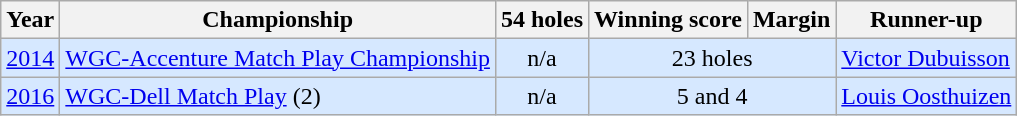<table class="wikitable">
<tr>
<th>Year</th>
<th>Championship</th>
<th>54 holes</th>
<th>Winning score</th>
<th>Margin</th>
<th>Runner-up</th>
</tr>
<tr style="background:#D6E8FF;">
<td><a href='#'>2014</a></td>
<td><a href='#'>WGC-Accenture Match Play Championship</a></td>
<td align=center>n/a</td>
<td align=center colspan=2>23 holes</td>
<td> <a href='#'>Victor Dubuisson</a></td>
</tr>
<tr style="background:#D6E8FF;">
<td><a href='#'>2016</a></td>
<td><a href='#'>WGC-Dell Match Play</a> (2)</td>
<td align=center>n/a</td>
<td align=center colspan=2>5 and 4</td>
<td> <a href='#'>Louis Oosthuizen</a></td>
</tr>
</table>
